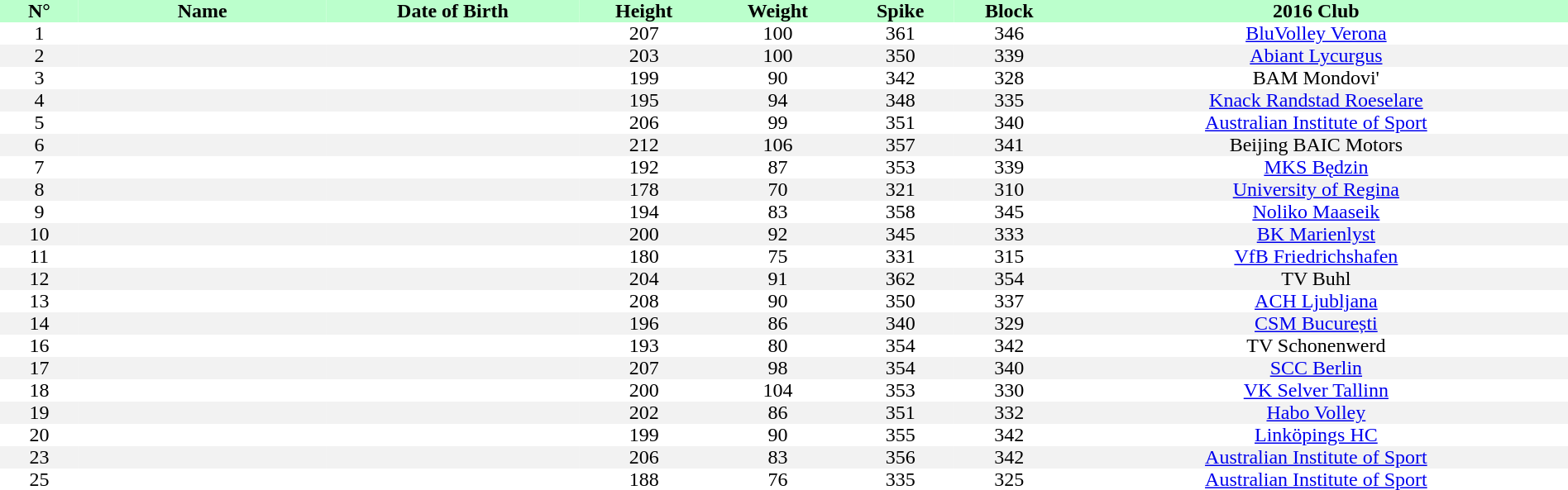<table style="text-align:center; border:none;" cellpadding=0 cellspacing=0 width=100%>
<tr style="background: #bbffcc;">
<th width="5%">N°</th>
<th width=200px>Name</th>
<th>Date of Birth</th>
<th>Height</th>
<th>Weight</th>
<th>Spike</th>
<th>Block</th>
<th>2016 Club</th>
</tr>
<tr>
<td>1</td>
<td></td>
<td></td>
<td>207</td>
<td>100</td>
<td>361</td>
<td>346</td>
<td><a href='#'>BluVolley Verona</a></td>
</tr>
<tr bgcolor="#f2f2f2">
<td>2</td>
<td></td>
<td></td>
<td>203</td>
<td>100</td>
<td>350</td>
<td>339</td>
<td><a href='#'>Abiant Lycurgus</a></td>
</tr>
<tr>
<td>3</td>
<td></td>
<td></td>
<td>199</td>
<td>90</td>
<td>342</td>
<td>328</td>
<td>BAM Mondovi'</td>
</tr>
<tr bgcolor="#f2f2f2">
<td>4</td>
<td></td>
<td></td>
<td>195</td>
<td>94</td>
<td>348</td>
<td>335</td>
<td><a href='#'>Knack Randstad Roeselare</a></td>
</tr>
<tr>
<td>5</td>
<td></td>
<td></td>
<td>206</td>
<td>99</td>
<td>351</td>
<td>340</td>
<td><a href='#'>Australian Institute of Sport</a></td>
</tr>
<tr bgcolor="#f2f2f2">
<td>6</td>
<td></td>
<td></td>
<td>212</td>
<td>106</td>
<td>357</td>
<td>341</td>
<td>Beijing BAIC Motors</td>
</tr>
<tr>
<td>7</td>
<td></td>
<td></td>
<td>192</td>
<td>87</td>
<td>353</td>
<td>339</td>
<td><a href='#'>MKS Będzin</a></td>
</tr>
<tr bgcolor="#f2f2f2">
<td>8</td>
<td></td>
<td></td>
<td>178</td>
<td>70</td>
<td>321</td>
<td>310</td>
<td><a href='#'>University of Regina</a></td>
</tr>
<tr>
<td>9</td>
<td></td>
<td></td>
<td>194</td>
<td>83</td>
<td>358</td>
<td>345</td>
<td><a href='#'>Noliko Maaseik</a></td>
</tr>
<tr bgcolor="#f2f2f2">
<td>10</td>
<td></td>
<td></td>
<td>200</td>
<td>92</td>
<td>345</td>
<td>333</td>
<td><a href='#'>BK Marienlyst</a></td>
</tr>
<tr>
<td>11</td>
<td></td>
<td></td>
<td>180</td>
<td>75</td>
<td>331</td>
<td>315</td>
<td><a href='#'>VfB Friedrichshafen</a></td>
</tr>
<tr bgcolor="#f2f2f2">
<td>12</td>
<td></td>
<td></td>
<td>204</td>
<td>91</td>
<td>362</td>
<td>354</td>
<td>TV Buhl</td>
</tr>
<tr>
<td>13</td>
<td></td>
<td></td>
<td>208</td>
<td>90</td>
<td>350</td>
<td>337</td>
<td><a href='#'>ACH Ljubljana</a></td>
</tr>
<tr bgcolor="#f2f2f2">
<td>14</td>
<td></td>
<td></td>
<td>196</td>
<td>86</td>
<td>340</td>
<td>329</td>
<td><a href='#'>CSM București</a></td>
</tr>
<tr>
<td>16</td>
<td></td>
<td></td>
<td>193</td>
<td>80</td>
<td>354</td>
<td>342</td>
<td>TV Schonenwerd</td>
</tr>
<tr bgcolor="#f2f2f2">
<td>17</td>
<td></td>
<td></td>
<td>207</td>
<td>98</td>
<td>354</td>
<td>340</td>
<td><a href='#'>SCC Berlin</a></td>
</tr>
<tr>
<td>18</td>
<td></td>
<td></td>
<td>200</td>
<td>104</td>
<td>353</td>
<td>330</td>
<td><a href='#'>VK Selver Tallinn</a></td>
</tr>
<tr bgcolor="#f2f2f2">
<td>19</td>
<td></td>
<td></td>
<td>202</td>
<td>86</td>
<td>351</td>
<td>332</td>
<td><a href='#'>Habo Volley</a></td>
</tr>
<tr>
<td>20</td>
<td></td>
<td></td>
<td>199</td>
<td>90</td>
<td>355</td>
<td>342</td>
<td><a href='#'>Linköpings HC</a></td>
</tr>
<tr bgcolor="#f2f2f2">
<td>23</td>
<td></td>
<td></td>
<td>206</td>
<td>83</td>
<td>356</td>
<td>342</td>
<td><a href='#'>Australian Institute of Sport</a></td>
</tr>
<tr>
<td>25</td>
<td></td>
<td></td>
<td>188</td>
<td>76</td>
<td>335</td>
<td>325</td>
<td><a href='#'>Australian Institute of Sport</a></td>
</tr>
</table>
